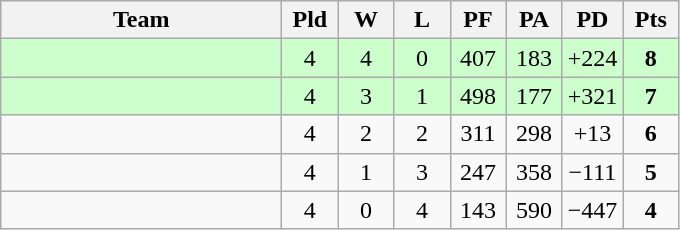<table class=wikitable style="text-align:center">
<tr>
<th width=180>Team</th>
<th width=30>Pld</th>
<th width=30>W</th>
<th width=30>L</th>
<th width=30>PF</th>
<th width=30>PA</th>
<th width=30>PD</th>
<th width=30>Pts</th>
</tr>
<tr align=center bgcolor="#ccffcc">
<td align=left></td>
<td>4</td>
<td>4</td>
<td>0</td>
<td>407</td>
<td>183</td>
<td>+224</td>
<td><strong>8</strong></td>
</tr>
<tr align=center bgcolor="#ccffcc">
<td align=left></td>
<td>4</td>
<td>3</td>
<td>1</td>
<td>498</td>
<td>177</td>
<td>+321</td>
<td><strong>7</strong></td>
</tr>
<tr align=center>
<td align=left></td>
<td>4</td>
<td>2</td>
<td>2</td>
<td>311</td>
<td>298</td>
<td>+13</td>
<td><strong>6</strong></td>
</tr>
<tr align=center>
<td align=left></td>
<td>4</td>
<td>1</td>
<td>3</td>
<td>247</td>
<td>358</td>
<td>−111</td>
<td><strong>5</strong></td>
</tr>
<tr align=center>
<td align=left></td>
<td>4</td>
<td>0</td>
<td>4</td>
<td>143</td>
<td>590</td>
<td>−447</td>
<td><strong>4</strong></td>
</tr>
</table>
